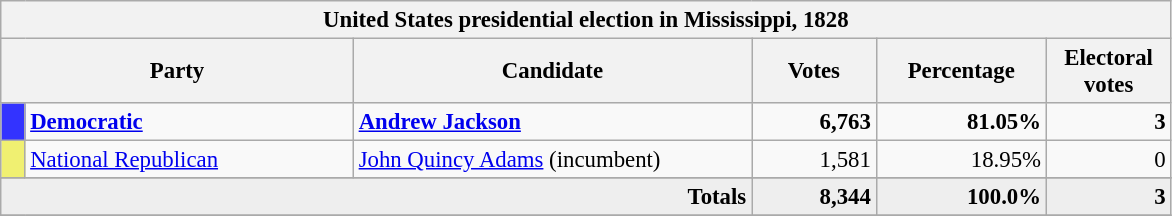<table class="wikitable" style="font-size: 95%;">
<tr>
<th colspan="6">United States presidential election in Mississippi, 1828</th>
</tr>
<tr>
<th colspan="2" style="width: 15em">Party</th>
<th style="width: 17em">Candidate</th>
<th style="width: 5em">Votes</th>
<th style="width: 7em">Percentage</th>
<th style="width: 5em">Electoral votes</th>
</tr>
<tr>
<th style="background-color:#3333FF; width: 3px"></th>
<td style="width: 130px"><strong><a href='#'>Democratic</a></strong></td>
<td><strong><a href='#'>Andrew Jackson</a></strong></td>
<td align="right"><strong>6,763</strong></td>
<td align="right"><strong>81.05%</strong></td>
<td align="right"><strong>3</strong></td>
</tr>
<tr>
<th style="background-color:#F0F071; width: 3px"></th>
<td style="width: 130px"><a href='#'>National Republican</a></td>
<td><a href='#'>John Quincy Adams</a> (incumbent)</td>
<td align="right">1,581</td>
<td align="right">18.95%</td>
<td align="right">0</td>
</tr>
<tr>
</tr>
<tr bgcolor="#EEEEEE">
<td colspan="3" align="right"><strong>Totals</strong></td>
<td align="right"><strong>8,344</strong></td>
<td align="right"><strong>100.0%</strong></td>
<td align="right"><strong>3</strong></td>
</tr>
<tr>
</tr>
</table>
